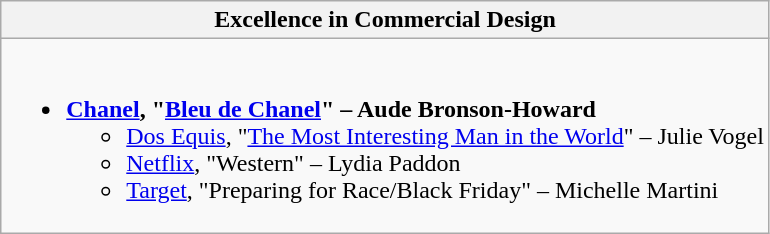<table class=wikitable style="width=100%">
<tr>
<th>Excellence in Commercial Design</th>
</tr>
<tr>
<td valign="top"><br><ul><li><strong><a href='#'>Chanel</a>, "<a href='#'>Bleu de Chanel</a>" – Aude Bronson-Howard</strong><ul><li><a href='#'>Dos Equis</a>, "<a href='#'>The Most Interesting Man in the World</a>" – Julie Vogel</li><li><a href='#'>Netflix</a>, "Western" – Lydia Paddon</li><li><a href='#'>Target</a>, "Preparing for Race/Black Friday" – Michelle Martini</li></ul></li></ul></td>
</tr>
</table>
